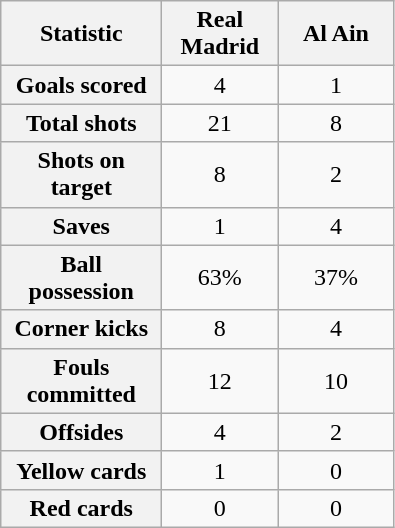<table class="wikitable plainrowheaders" style="text-align:center">
<tr>
<th scope="col" style="width:100px">Statistic</th>
<th scope="col" style="width:70px">Real Madrid</th>
<th scope="col" style="width:70px">Al Ain</th>
</tr>
<tr>
<th scope=row>Goals scored</th>
<td>4</td>
<td>1</td>
</tr>
<tr>
<th scope=row>Total shots</th>
<td>21</td>
<td>8</td>
</tr>
<tr>
<th scope=row>Shots on target</th>
<td>8</td>
<td>2</td>
</tr>
<tr>
<th scope=row>Saves</th>
<td>1</td>
<td>4</td>
</tr>
<tr>
<th scope=row>Ball possession</th>
<td>63%</td>
<td>37%</td>
</tr>
<tr>
<th scope=row>Corner kicks</th>
<td>8</td>
<td>4</td>
</tr>
<tr>
<th scope=row>Fouls committed</th>
<td>12</td>
<td>10</td>
</tr>
<tr>
<th scope=row>Offsides</th>
<td>4</td>
<td>2</td>
</tr>
<tr>
<th scope=row>Yellow cards</th>
<td>1</td>
<td>0</td>
</tr>
<tr>
<th scope=row>Red cards</th>
<td>0</td>
<td>0</td>
</tr>
</table>
